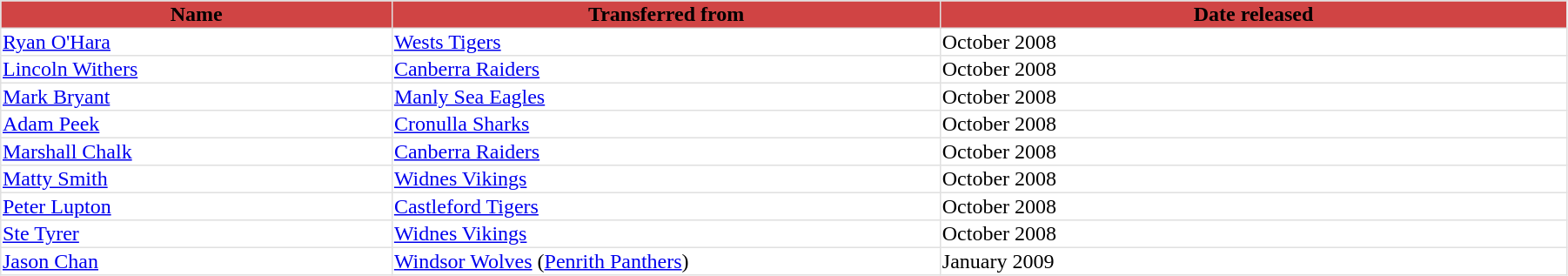<table border="1" width="95%" bordercolor="#FFFFFF" style="border-collapse: collapse; border-color: #E0E0E0;">
<tr bgcolor=#d04444>
<th width=25%>Name</th>
<th width=35%>Transferred from</th>
<th width=45%>Date released</th>
</tr>
<tr>
<td><a href='#'>Ryan O'Hara</a></td>
<td><a href='#'>Wests Tigers</a></td>
<td>October 2008</td>
</tr>
<tr>
<td><a href='#'>Lincoln Withers</a></td>
<td><a href='#'>Canberra Raiders</a></td>
<td>October 2008</td>
</tr>
<tr>
<td><a href='#'>Mark Bryant</a></td>
<td><a href='#'>Manly Sea Eagles</a></td>
<td>October 2008</td>
</tr>
<tr>
<td><a href='#'>Adam Peek</a></td>
<td><a href='#'>Cronulla Sharks</a></td>
<td>October 2008</td>
</tr>
<tr>
<td><a href='#'>Marshall Chalk</a></td>
<td><a href='#'>Canberra Raiders</a></td>
<td>October 2008</td>
</tr>
<tr>
<td><a href='#'>Matty Smith</a></td>
<td><a href='#'>Widnes Vikings</a></td>
<td>October 2008</td>
</tr>
<tr>
<td><a href='#'>Peter Lupton</a></td>
<td><a href='#'>Castleford Tigers</a></td>
<td>October 2008</td>
</tr>
<tr>
<td><a href='#'>Ste Tyrer</a></td>
<td><a href='#'>Widnes Vikings</a></td>
<td>October 2008</td>
</tr>
<tr>
<td><a href='#'>Jason Chan</a></td>
<td><a href='#'>Windsor Wolves</a> (<a href='#'>Penrith Panthers</a>)</td>
<td>January 2009</td>
</tr>
</table>
